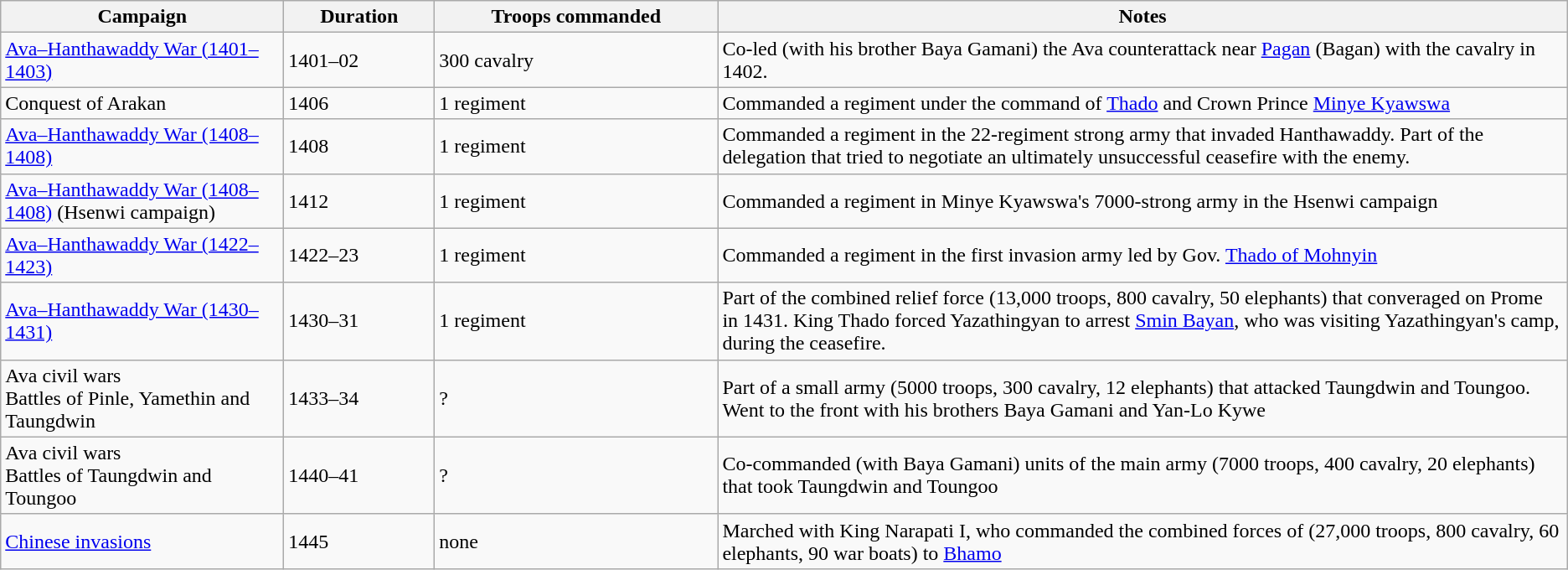<table class="wikitable" border="1">
<tr>
<th width=10%>Campaign</th>
<th width=5%>Duration</th>
<th width=10%>Troops commanded</th>
<th width=30%>Notes</th>
</tr>
<tr>
<td><a href='#'>Ava–Hanthawaddy War (1401–1403)</a></td>
<td>1401–02</td>
<td>300 cavalry</td>
<td>Co-led (with his brother Baya Gamani) the Ava counterattack near <a href='#'>Pagan</a> (Bagan) with the cavalry in 1402.</td>
</tr>
<tr>
<td>Conquest of Arakan</td>
<td>1406</td>
<td>1 regiment</td>
<td>Commanded a regiment under the command of <a href='#'>Thado</a> and Crown Prince <a href='#'>Minye Kyawswa</a></td>
</tr>
<tr>
<td><a href='#'>Ava–Hanthawaddy War (1408–1408)</a></td>
<td>1408</td>
<td>1 regiment</td>
<td>Commanded a regiment in the 22-regiment strong army that invaded Hanthawaddy. Part of the delegation that tried to negotiate an ultimately unsuccessful ceasefire with the enemy.</td>
</tr>
<tr>
<td><a href='#'>Ava–Hanthawaddy War (1408–1408)</a> (Hsenwi campaign)</td>
<td>1412</td>
<td>1 regiment</td>
<td>Commanded a regiment in Minye Kyawswa's 7000-strong army in the Hsenwi campaign</td>
</tr>
<tr>
<td><a href='#'>Ava–Hanthawaddy War (1422–1423)</a></td>
<td>1422–23</td>
<td>1 regiment</td>
<td>Commanded a regiment in the first invasion army led by Gov. <a href='#'>Thado of Mohnyin</a></td>
</tr>
<tr>
<td><a href='#'>Ava–Hanthawaddy War (1430–1431)</a></td>
<td>1430–31</td>
<td>1 regiment</td>
<td>Part of the combined relief force (13,000 troops, 800 cavalry, 50 elephants) that converaged on Prome in 1431. King Thado forced Yazathingyan to arrest <a href='#'>Smin Bayan</a>, who was visiting Yazathingyan's camp, during the ceasefire.</td>
</tr>
<tr>
<td>Ava civil wars <br> Battles of Pinle, Yamethin and Taungdwin</td>
<td>1433–34</td>
<td>?</td>
<td>Part of a small army (5000 troops, 300 cavalry, 12 elephants) that attacked Taungdwin and Toungoo. Went to the front with his brothers Baya Gamani and Yan-Lo Kywe</td>
</tr>
<tr>
<td>Ava civil wars <br> Battles of Taungdwin and Toungoo</td>
<td>1440–41</td>
<td>?</td>
<td>Co-commanded (with Baya Gamani) units of the main army (7000 troops, 400 cavalry, 20 elephants) that took Taungdwin and Toungoo</td>
</tr>
<tr>
<td><a href='#'>Chinese invasions</a></td>
<td>1445</td>
<td>none</td>
<td>Marched with King Narapati I, who commanded the combined forces of (27,000 troops, 800 cavalry, 60 elephants, 90 war boats) to <a href='#'>Bhamo</a></td>
</tr>
</table>
